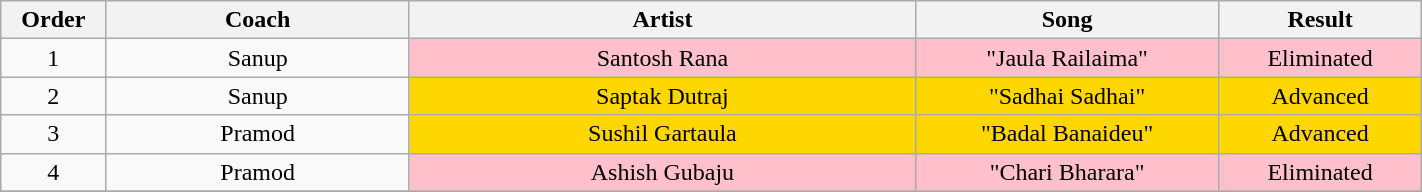<table class="wikitable plainrowheaders" style="text-align:center; width:75%;">
<tr>
<th scope="col" style="width:05%;">Order</th>
<th scope="col" style="width:15%;">Coach</th>
<th scope="col" style="width:25%;">Artist</th>
<th scope="col" style="width:15%;">Song</th>
<th scope="col" style="width:10%;">Result</th>
</tr>
<tr>
<td scope="row">1</td>
<td>Sanup</td>
<td style="background:pink">Santosh Rana</td>
<td style="background:pink">"Jaula Railaima"</td>
<td style="background:pink">Eliminated</td>
</tr>
<tr>
<td scope="row">2</td>
<td>Sanup</td>
<td style="background:gold">Saptak Dutraj</td>
<td style="background:gold">"Sadhai Sadhai"</td>
<td style="background:gold">Advanced</td>
</tr>
<tr>
<td scope="row">3</td>
<td>Pramod</td>
<td style="background:gold">Sushil Gartaula</td>
<td style="background:gold">"Badal Banaideu"</td>
<td style="background:gold">Advanced</td>
</tr>
<tr>
<td scope="row">4</td>
<td>Pramod</td>
<td style="background:pink">Ashish Gubaju</td>
<td style="background:pink">"Chari Bharara"</td>
<td style="background:pink">Eliminated</td>
</tr>
<tr>
</tr>
</table>
